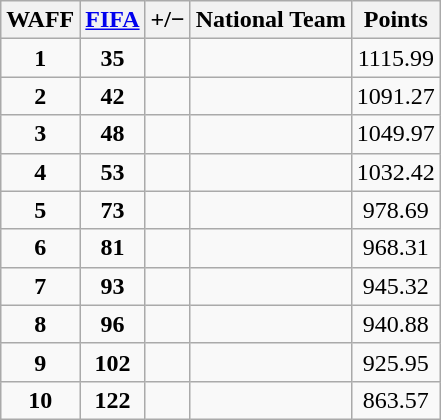<table class="wikitable" style="text-align: center;">
<tr>
<th>WAFF</th>
<th><a href='#'>FIFA</a></th>
<th>+/−</th>
<th>National Team</th>
<th>Points</th>
</tr>
<tr>
<td><strong>1</strong></td>
<td><strong>35</strong></td>
<td></td>
<td align=left></td>
<td>1115.99</td>
</tr>
<tr>
<td><strong>2</strong></td>
<td><strong>42</strong></td>
<td></td>
<td align=left></td>
<td>1091.27</td>
</tr>
<tr>
<td><strong>3</strong></td>
<td><strong>48</strong></td>
<td></td>
<td align=left></td>
<td>1049.97</td>
</tr>
<tr>
<td><strong>4</strong></td>
<td><strong>53</strong></td>
<td></td>
<td align=left></td>
<td>1032.42</td>
</tr>
<tr>
<td><strong>5</strong></td>
<td><strong>73</strong></td>
<td></td>
<td align=left></td>
<td>978.69</td>
</tr>
<tr>
<td><strong>6</strong></td>
<td><strong>81</strong></td>
<td></td>
<td align=left></td>
<td>968.31</td>
</tr>
<tr>
<td><strong>7</strong></td>
<td><strong>93</strong></td>
<td></td>
<td align=left></td>
<td>945.32</td>
</tr>
<tr>
<td><strong>8</strong></td>
<td><strong>96</strong></td>
<td></td>
<td align=left></td>
<td>940.88</td>
</tr>
<tr>
<td><strong>9</strong></td>
<td><strong>102</strong></td>
<td></td>
<td align=left></td>
<td>925.95</td>
</tr>
<tr>
<td><strong>10</strong></td>
<td><strong>122</strong></td>
<td></td>
<td align=left></td>
<td>863.57</td>
</tr>
</table>
